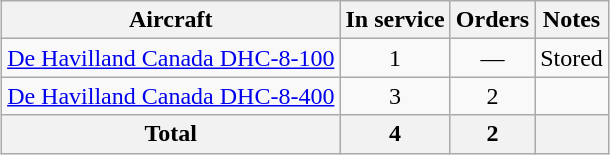<table class="wikitable" style="border-collapse:collapse;margin:auto;text-align:center">
<tr>
<th>Aircraft</th>
<th>In service</th>
<th>Orders</th>
<th>Notes</th>
</tr>
<tr>
<td><a href='#'>De Havilland Canada DHC-8-100</a></td>
<td>1</td>
<td>—</td>
<td>Stored</td>
</tr>
<tr>
<td><a href='#'>De Havilland Canada DHC-8-400</a></td>
<td>3</td>
<td>2</td>
<td></td>
</tr>
<tr>
<th>Total</th>
<th>4</th>
<th>2</th>
<th></th>
</tr>
</table>
